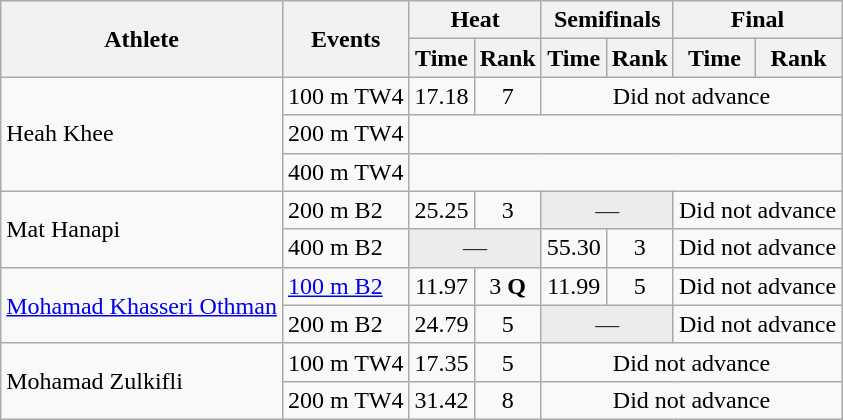<table class="wikitable">
<tr>
<th rowspan="2">Athlete</th>
<th rowspan="2">Events</th>
<th colspan="2">Heat</th>
<th colspan="2">Semifinals</th>
<th colspan="2">Final</th>
</tr>
<tr>
<th>Time</th>
<th>Rank</th>
<th>Time</th>
<th>Rank</th>
<th>Time</th>
<th>Rank</th>
</tr>
<tr>
<td rowspan="3">Heah Khee</td>
<td>100 m TW4</td>
<td align="center">17.18</td>
<td align="center">7</td>
<td colspan="4" align="center">Did not advance</td>
</tr>
<tr>
<td>200 m TW4</td>
<td colspan="6" align="center"></td>
</tr>
<tr>
<td>400 m TW4</td>
<td colspan="6" align="center"></td>
</tr>
<tr>
<td rowspan="2">Mat Hanapi</td>
<td>200 m B2</td>
<td align="center">25.25</td>
<td align="center">3</td>
<td colspan="2" align="center" style="background: var(--background-color-interactive, #ececec); color: var(--color-base, #2C2C2C); vertical-align: middle; text-align: center; " class="table-na">—</td>
<td colspan="2" align="center">Did not advance</td>
</tr>
<tr>
<td>400 m B2</td>
<td colspan="2" align="center" style="background: var(--background-color-interactive, #ececec); color: var(--color-base, #2C2C2C); vertical-align: middle; text-align: center; " class="table-na">—</td>
<td align="center">55.30</td>
<td align="center">3</td>
<td colspan="2" align="center">Did not advance</td>
</tr>
<tr>
<td rowspan="2"><a href='#'>Mohamad Khasseri Othman</a></td>
<td><a href='#'>100 m B2</a></td>
<td align="center">11.97</td>
<td align="center">3 <strong>Q</strong></td>
<td align="center">11.99</td>
<td align="center">5</td>
<td colspan="2" align="center">Did not advance</td>
</tr>
<tr>
<td>200 m B2</td>
<td align="center">24.79</td>
<td align="center">5</td>
<td colspan="2" align="center" style="background: var(--background-color-interactive, #ececec); color: var(--color-base, #2C2C2C); vertical-align: middle; text-align: center; " class="table-na">—</td>
<td colspan="2" align="center">Did not advance</td>
</tr>
<tr>
<td rowspan="2">Mohamad Zulkifli</td>
<td>100 m TW4</td>
<td align="center">17.35</td>
<td align="center">5</td>
<td colspan="4" align="center">Did not advance</td>
</tr>
<tr>
<td>200 m TW4</td>
<td align="center">31.42</td>
<td align="center">8</td>
<td colspan="4" align="center">Did not advance</td>
</tr>
</table>
